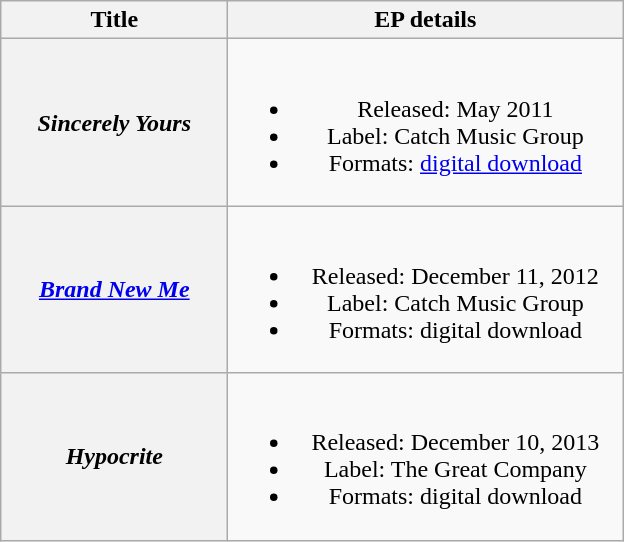<table class="wikitable plainrowheaders" style="text-align:center;" border="1">
<tr>
<th scope="col" style="width:9em;">Title</th>
<th scope="col" style="width:16em;">EP details</th>
</tr>
<tr>
<th scope="row"><em>Sincerely Yours</em></th>
<td><br><ul><li>Released: May 2011</li><li>Label: Catch Music Group</li><li>Formats: <a href='#'>digital download</a></li></ul></td>
</tr>
<tr>
<th scope="row"><em><a href='#'>Brand New Me</a></em></th>
<td><br><ul><li>Released: December 11, 2012</li><li>Label: Catch Music Group</li><li>Formats: digital download</li></ul></td>
</tr>
<tr>
<th scope="row"><em>Hypocrite</em></th>
<td><br><ul><li>Released: December 10, 2013</li><li>Label: The Great Company</li><li>Formats: digital download</li></ul></td>
</tr>
</table>
